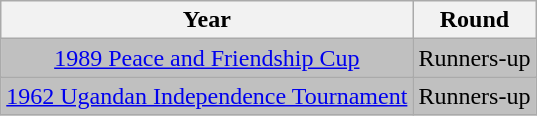<table class="wikitable" style="text-align: center;">
<tr>
<th>Year</th>
<th>Round</th>
</tr>
<tr bgcolor=silver>
<td> <a href='#'>1989 Peace and Friendship Cup</a></td>
<td>Runners-up</td>
</tr>
<tr bgcolor=silver>
<td> <a href='#'>1962 Ugandan Independence Tournament</a></td>
<td>Runners-up</td>
</tr>
</table>
